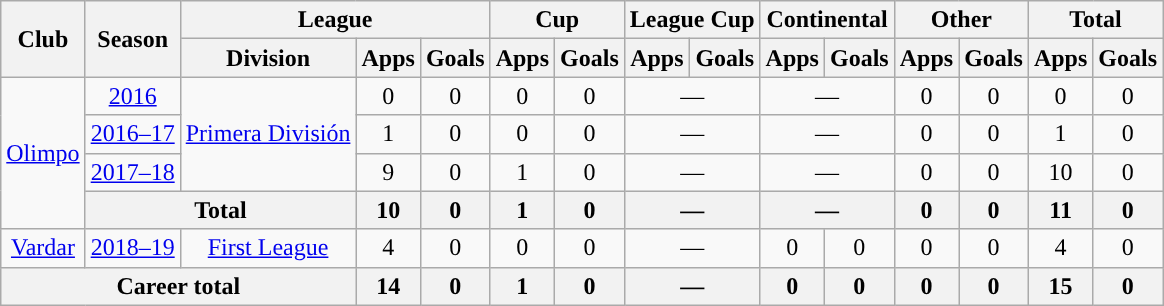<table class="wikitable" style="text-align:center">
<tr>
<th rowspan="2">Club</th>
<th rowspan="2">Season</th>
<th colspan="3">League</th>
<th colspan="2">Cup</th>
<th colspan="2">League Cup</th>
<th colspan="2">Continental</th>
<th colspan="2">Other</th>
<th colspan="2">Total</th>
</tr>
<tr>
<th>Division</th>
<th>Apps</th>
<th>Goals</th>
<th>Apps</th>
<th>Goals</th>
<th>Apps</th>
<th>Goals</th>
<th>Apps</th>
<th>Goals</th>
<th>Apps</th>
<th>Goals</th>
<th>Apps</th>
<th>Goals</th>
</tr>
<tr>
<td rowspan="4"><a href='#'>Olimpo</a></td>
<td><a href='#'>2016</a></td>
<td rowspan="3"><a href='#'>Primera División</a></td>
<td>0</td>
<td>0</td>
<td>0</td>
<td>0</td>
<td colspan="2">—</td>
<td colspan="2">—</td>
<td>0</td>
<td>0</td>
<td>0</td>
<td>0</td>
</tr>
<tr>
<td><a href='#'>2016–17</a></td>
<td>1</td>
<td>0</td>
<td>0</td>
<td>0</td>
<td colspan="2">—</td>
<td colspan="2">—</td>
<td>0</td>
<td>0</td>
<td>1</td>
<td>0</td>
</tr>
<tr>
<td><a href='#'>2017–18</a></td>
<td>9</td>
<td>0</td>
<td>1</td>
<td>0</td>
<td colspan="2">—</td>
<td colspan="2">—</td>
<td>0</td>
<td>0</td>
<td>10</td>
<td>0</td>
</tr>
<tr>
<th colspan="2">Total</th>
<th>10</th>
<th>0</th>
<th>1</th>
<th>0</th>
<th colspan="2">—</th>
<th colspan="2">—</th>
<th>0</th>
<th>0</th>
<th>11</th>
<th>0</th>
</tr>
<tr>
<td rowspan="1"><a href='#'>Vardar</a></td>
<td><a href='#'>2018–19</a></td>
<td rowspan="1"><a href='#'>First League</a></td>
<td>4</td>
<td>0</td>
<td>0</td>
<td>0</td>
<td colspan="2">—</td>
<td>0</td>
<td>0</td>
<td>0</td>
<td>0</td>
<td>4</td>
<td>0</td>
</tr>
<tr>
<th colspan="3">Career total</th>
<th>14</th>
<th>0</th>
<th>1</th>
<th>0</th>
<th colspan="2">—</th>
<th>0</th>
<th>0</th>
<th>0</th>
<th>0</th>
<th>15</th>
<th>0</th>
</tr>
</table>
